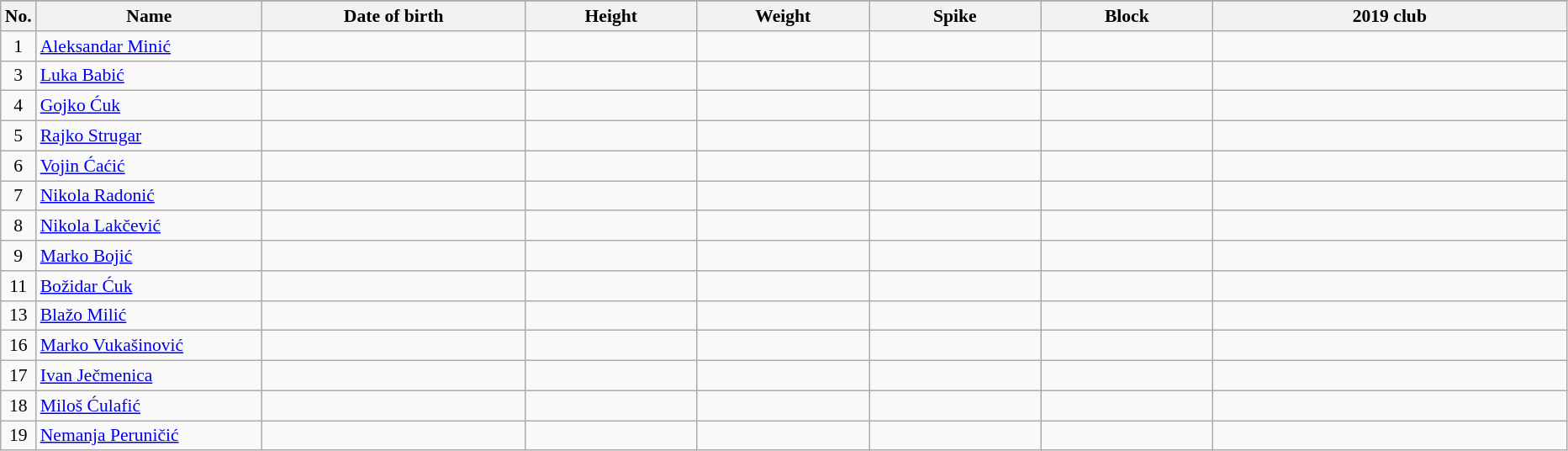<table class="wikitable sortable" style="font-size:90%; text-align:center;">
<tr>
</tr>
<tr>
<th>No.</th>
<th style="width:12em">Name</th>
<th style="width:14em">Date of birth</th>
<th style="width:9em">Height</th>
<th style="width:9em">Weight</th>
<th style="width:9em">Spike</th>
<th style="width:9em">Block</th>
<th style="width:19em">2019 club</th>
</tr>
<tr>
<td>1</td>
<td align=left><a href='#'>Aleksandar Minić</a></td>
<td></td>
<td></td>
<td></td>
<td></td>
<td></td>
<td></td>
</tr>
<tr>
<td>3</td>
<td align=left><a href='#'>Luka Babić</a></td>
<td></td>
<td></td>
<td></td>
<td></td>
<td></td>
<td></td>
</tr>
<tr>
<td>4</td>
<td align=left><a href='#'>Gojko Ćuk</a></td>
<td></td>
<td></td>
<td></td>
<td></td>
<td></td>
<td></td>
</tr>
<tr>
<td>5</td>
<td align=left><a href='#'>Rajko Strugar</a></td>
<td></td>
<td></td>
<td></td>
<td></td>
<td></td>
<td></td>
</tr>
<tr>
<td>6</td>
<td align=left><a href='#'>Vojin Ćaćić</a></td>
<td></td>
<td></td>
<td></td>
<td></td>
<td></td>
<td></td>
</tr>
<tr>
<td>7</td>
<td align=left><a href='#'>Nikola Radonić</a></td>
<td></td>
<td></td>
<td></td>
<td></td>
<td></td>
<td></td>
</tr>
<tr>
<td>8</td>
<td align=left><a href='#'>Nikola Lakčević</a></td>
<td></td>
<td></td>
<td></td>
<td></td>
<td></td>
<td></td>
</tr>
<tr>
<td>9</td>
<td align=left><a href='#'>Marko Bojić</a></td>
<td></td>
<td></td>
<td></td>
<td></td>
<td></td>
<td></td>
</tr>
<tr>
<td>11</td>
<td align=left><a href='#'>Božidar Ćuk</a></td>
<td></td>
<td></td>
<td></td>
<td></td>
<td></td>
<td></td>
</tr>
<tr>
<td>13</td>
<td align=left><a href='#'>Blažo Milić</a></td>
<td></td>
<td></td>
<td></td>
<td></td>
<td></td>
<td></td>
</tr>
<tr>
<td>16</td>
<td align=left><a href='#'>Marko Vukašinović</a></td>
<td></td>
<td></td>
<td></td>
<td></td>
<td></td>
<td></td>
</tr>
<tr>
<td>17</td>
<td align=left><a href='#'>Ivan Ječmenica</a></td>
<td></td>
<td></td>
<td></td>
<td></td>
<td></td>
<td></td>
</tr>
<tr>
<td>18</td>
<td align=left><a href='#'>Miloš Ćulafić</a></td>
<td></td>
<td></td>
<td></td>
<td></td>
<td></td>
<td></td>
</tr>
<tr>
<td>19</td>
<td align=left><a href='#'>Nemanja Peruničić</a></td>
<td></td>
<td></td>
<td></td>
<td></td>
<td></td>
<td></td>
</tr>
</table>
